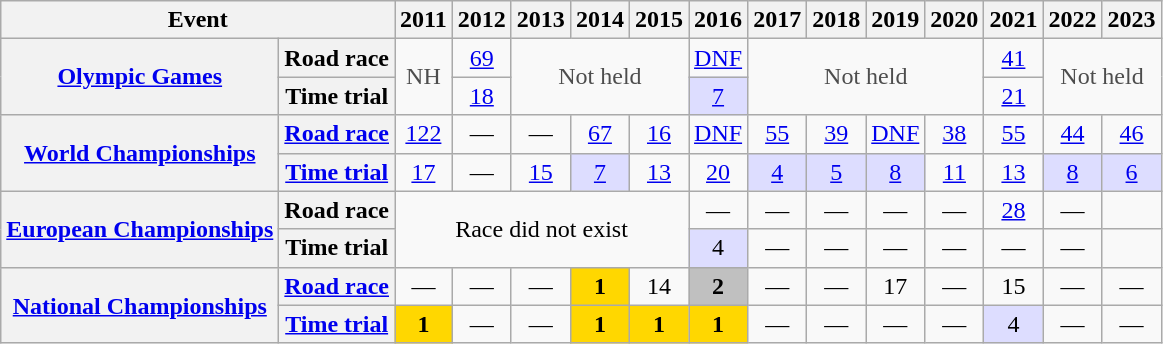<table class="wikitable plainrowheaders">
<tr>
<th colspan="2" scope="col">Event</th>
<th scope="col">2011</th>
<th scope="col">2012</th>
<th scope="col">2013</th>
<th scope="col">2014</th>
<th scope="col">2015</th>
<th scope="col">2016</th>
<th scope="col">2017</th>
<th scope="col">2018</th>
<th scope="col">2019</th>
<th scope="col">2020</th>
<th scope="col">2021</th>
<th scope="col">2022</th>
<th scope="col">2023</th>
</tr>
<tr style="text-align:center;">
<th rowspan="2" scope="row"> <a href='#'>Olympic Games</a></th>
<th scope="row">Road race</th>
<td style="color:#4d4d4d;" rowspan=2>NH</td>
<td><a href='#'>69</a></td>
<td style="color:#4d4d4d;" rowspan=2 colspan=3>Not held</td>
<td><a href='#'>DNF</a></td>
<td style="color:#4d4d4d;" rowspan=2 colspan=4>Not held</td>
<td><a href='#'>41</a></td>
<td style="color:#4d4d4d;" rowspan=2 colspan=2>Not held</td>
</tr>
<tr style="text-align:center;">
<th scope="row">Time trial</th>
<td><a href='#'>18</a></td>
<td style="background:#ddf;"><a href='#'>7</a></td>
<td><a href='#'>21</a></td>
</tr>
<tr style="text-align:center;">
<th rowspan="2" scope="row"> <a href='#'>World Championships</a></th>
<th scope="row"><a href='#'>Road race</a></th>
<td><a href='#'>122</a></td>
<td>—</td>
<td>—</td>
<td><a href='#'>67</a></td>
<td><a href='#'>16</a></td>
<td><a href='#'>DNF</a></td>
<td><a href='#'>55</a></td>
<td><a href='#'>39</a></td>
<td><a href='#'>DNF</a></td>
<td><a href='#'>38</a></td>
<td><a href='#'>55</a></td>
<td><a href='#'>44</a></td>
<td><a href='#'>46</a></td>
</tr>
<tr style="text-align:center;">
<th scope="row"><a href='#'>Time trial</a></th>
<td><a href='#'>17</a></td>
<td>—</td>
<td><a href='#'>15</a></td>
<td style="background:#ddf;"><a href='#'>7</a></td>
<td><a href='#'>13</a></td>
<td><a href='#'>20</a></td>
<td style="background:#ddf;"><a href='#'>4</a></td>
<td style="background:#ddf;"><a href='#'>5</a></td>
<td style="background:#ddf;"><a href='#'>8</a></td>
<td><a href='#'>11</a></td>
<td><a href='#'>13</a></td>
<td style="background:#ddf;"><a href='#'>8</a></td>
<td style="background:#ddf;"><a href='#'>6</a></td>
</tr>
<tr style="text-align:center;">
<th rowspan="2" scope="row"> <a href='#'>European Championships</a></th>
<th scope="row">Road race</th>
<td colspan="5" rowspan="2">Race did not exist</td>
<td>—</td>
<td>—</td>
<td>—</td>
<td>—</td>
<td>—</td>
<td><a href='#'>28</a></td>
<td>—</td>
<td></td>
</tr>
<tr style="text-align:center;">
<th scope="row">Time trial</th>
<td style="background:#ddf;">4</td>
<td>—</td>
<td>—</td>
<td>—</td>
<td>—</td>
<td>—</td>
<td>—</td>
<td></td>
</tr>
<tr style="text-align:center;">
<th rowspan="2" scope="row"> <a href='#'>National Championships</a></th>
<th scope="row"><a href='#'>Road race</a></th>
<td>—</td>
<td>—</td>
<td>—</td>
<td style="background:gold;"><strong>1</strong></td>
<td>14</td>
<td style="background:silver;"><strong>2</strong></td>
<td>—</td>
<td>—</td>
<td>17</td>
<td>—</td>
<td>15</td>
<td>—</td>
<td>—</td>
</tr>
<tr style="text-align:center;">
<th scope="row"><a href='#'>Time trial</a></th>
<td style="background:gold;"><strong>1</strong></td>
<td>—</td>
<td>—</td>
<td style="background:gold;"><strong>1</strong></td>
<td style="background:gold;"><strong>1</strong></td>
<td style="background:gold;"><strong>1</strong></td>
<td>—</td>
<td>—</td>
<td>—</td>
<td>—</td>
<td style="background:#ddf;">4</td>
<td>—</td>
<td>—</td>
</tr>
</table>
